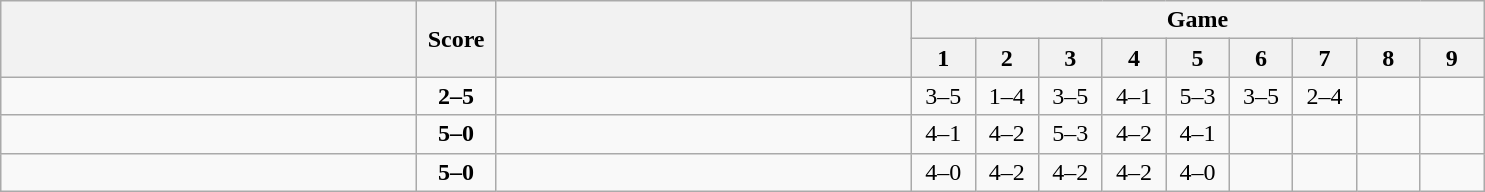<table class="wikitable" style="text-align: center;">
<tr>
<th rowspan=2 align="right" width="270"></th>
<th rowspan=2 width="45">Score</th>
<th rowspan=2 align="left" width="270"></th>
<th colspan=9>Game</th>
</tr>
<tr>
<th width="35">1</th>
<th width="35">2</th>
<th width="35">3</th>
<th width="35">4</th>
<th width="35">5</th>
<th width="35">6</th>
<th width="35">7</th>
<th width="35">8</th>
<th width="35">9</th>
</tr>
<tr>
<td align=left><br></td>
<td align=center><strong>2–5</strong></td>
<td align=left><strong><br></strong></td>
<td>3–5</td>
<td>1–4</td>
<td>3–5</td>
<td>4–1</td>
<td>5–3</td>
<td>3–5</td>
<td>2–4</td>
<td></td>
<td></td>
</tr>
<tr>
<td align=left><strong><br></strong></td>
<td align=center><strong>5–0</strong></td>
<td align=left><br></td>
<td>4–1</td>
<td>4–2</td>
<td>5–3</td>
<td>4–2</td>
<td>4–1</td>
<td></td>
<td></td>
<td></td>
<td></td>
</tr>
<tr>
<td align=left><strong><br></strong></td>
<td align=center><strong>5–0</strong></td>
<td align=left><br></td>
<td>4–0</td>
<td>4–2</td>
<td>4–2</td>
<td>4–2</td>
<td>4–0</td>
<td></td>
<td></td>
<td></td>
<td></td>
</tr>
</table>
